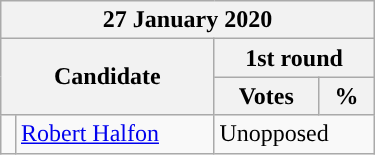<table class="wikitable" style="min-width:250px">
<tr>
<th colspan="4">27 January 2020</th>
</tr>
<tr>
<th colspan="2" rowspan="2">Candidate</th>
<th colspan="2">1st round</th>
</tr>
<tr>
<th>Votes</th>
<th>%</th>
</tr>
<tr>
<td style="color:inherit;background-color: "></td>
<td><a href='#'>Robert Halfon</a></td>
<td colspan=2>Unopposed</td>
</tr>
</table>
